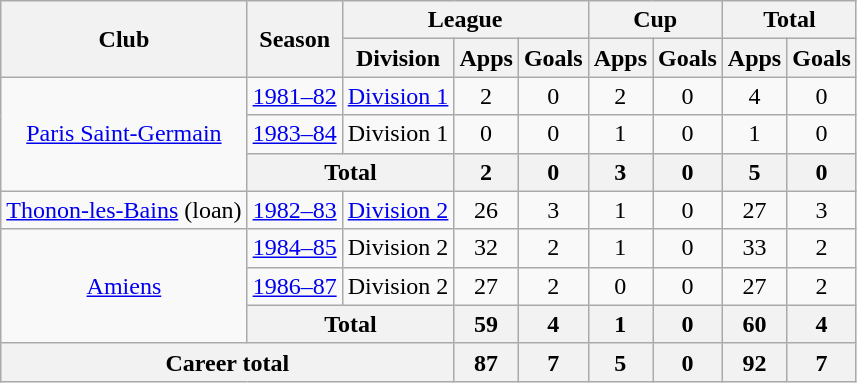<table class="wikitable" style="text-align:center">
<tr>
<th rowspan="2">Club</th>
<th rowspan="2">Season</th>
<th colspan="3">League</th>
<th colspan="2">Cup</th>
<th colspan="2">Total</th>
</tr>
<tr>
<th>Division</th>
<th>Apps</th>
<th>Goals</th>
<th>Apps</th>
<th>Goals</th>
<th>Apps</th>
<th>Goals</th>
</tr>
<tr>
<td rowspan="3"><a href='#'>Paris Saint-Germain</a></td>
<td><a href='#'>1981–82</a></td>
<td><a href='#'>Division 1</a></td>
<td>2</td>
<td>0</td>
<td>2</td>
<td>0</td>
<td>4</td>
<td>0</td>
</tr>
<tr>
<td><a href='#'>1983–84</a></td>
<td>Division 1</td>
<td>0</td>
<td>0</td>
<td>1</td>
<td>0</td>
<td>1</td>
<td>0</td>
</tr>
<tr>
<th colspan="2">Total</th>
<th>2</th>
<th>0</th>
<th>3</th>
<th>0</th>
<th>5</th>
<th>0</th>
</tr>
<tr>
<td><a href='#'>Thonon-les-Bains</a> (loan)</td>
<td><a href='#'>1982–83</a></td>
<td><a href='#'>Division 2</a></td>
<td>26</td>
<td>3</td>
<td>1</td>
<td>0</td>
<td>27</td>
<td>3</td>
</tr>
<tr>
<td rowspan="3"><a href='#'>Amiens</a></td>
<td><a href='#'>1984–85</a></td>
<td>Division 2</td>
<td>32</td>
<td>2</td>
<td>1</td>
<td>0</td>
<td>33</td>
<td>2</td>
</tr>
<tr>
<td><a href='#'>1986–87</a></td>
<td>Division 2</td>
<td>27</td>
<td>2</td>
<td>0</td>
<td>0</td>
<td>27</td>
<td>2</td>
</tr>
<tr>
<th colspan="2">Total</th>
<th>59</th>
<th>4</th>
<th>1</th>
<th>0</th>
<th>60</th>
<th>4</th>
</tr>
<tr>
<th colspan="3">Career total</th>
<th>87</th>
<th>7</th>
<th>5</th>
<th>0</th>
<th>92</th>
<th>7</th>
</tr>
</table>
